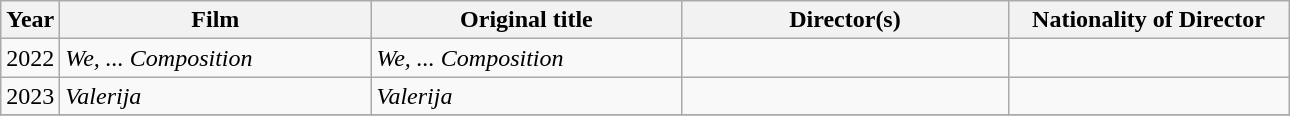<table class="wikitable sortable">
<tr>
<th style="width:30px;">Year</th>
<th style="width:200px;">Film</th>
<th style="width:200px;">Original title</th>
<th style="width:210px;">Director(s)</th>
<th style="width:180px;">Nationality of Director</th>
</tr>
<tr>
<td>2022</td>
<td><em>We, ... Composition</em></td>
<td><em>We, ... Composition</em></td>
<td></td>
<td></td>
</tr>
<tr>
<td>2023</td>
<td><em>Valerija</em></td>
<td><em>Valerija</em></td>
<td></td>
<td></td>
</tr>
<tr>
</tr>
</table>
